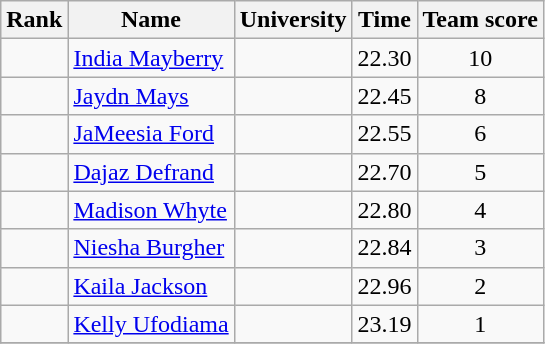<table class="wikitable sortable" style="text-align:center">
<tr>
<th>Rank</th>
<th>Name</th>
<th>University</th>
<th>Time</th>
<th>Team score</th>
</tr>
<tr>
<td></td>
<td align=left> <a href='#'>India Mayberry</a></td>
<td></td>
<td>22.30</td>
<td>10 </td>
</tr>
<tr>
<td></td>
<td align=left> <a href='#'>Jaydn Mays</a></td>
<td></td>
<td>22.45</td>
<td>8 </td>
</tr>
<tr>
<td></td>
<td align=left> <a href='#'>JaMeesia Ford</a></td>
<td></td>
<td>22.55</td>
<td>6</td>
</tr>
<tr>
<td></td>
<td align=left> <a href='#'>Dajaz Defrand</a></td>
<td></td>
<td>22.70</td>
<td>5</td>
</tr>
<tr>
<td></td>
<td align=left> <a href='#'>Madison Whyte</a></td>
<td></td>
<td>22.80</td>
<td>4</td>
</tr>
<tr>
<td></td>
<td align=left> <a href='#'>Niesha Burgher</a></td>
<td></td>
<td>22.84</td>
<td>3</td>
</tr>
<tr>
<td></td>
<td align=left> <a href='#'>Kaila Jackson</a></td>
<td></td>
<td>22.96</td>
<td>2</td>
</tr>
<tr>
<td></td>
<td align=left> <a href='#'>Kelly Ufodiama</a></td>
<td></td>
<td>23.19</td>
<td>1</td>
</tr>
<tr>
</tr>
</table>
